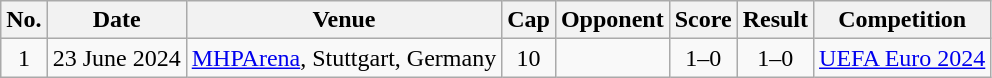<table class="wikitable sortable">
<tr>
<th scope="col">No.</th>
<th scope="col">Date</th>
<th scope="col">Venue</th>
<th scope="col">Cap</th>
<th scope="col">Opponent</th>
<th scope="col">Score</th>
<th scope="col">Result</th>
<th scope="col">Competition</th>
</tr>
<tr>
<td style="text-align:center">1</td>
<td>23 June 2024</td>
<td><a href='#'>MHPArena</a>, Stuttgart, Germany</td>
<td style="text-align:center">10</td>
<td></td>
<td style="text-align:center">1–0</td>
<td style="text-align:center">1–0</td>
<td><a href='#'>UEFA Euro 2024</a></td>
</tr>
</table>
